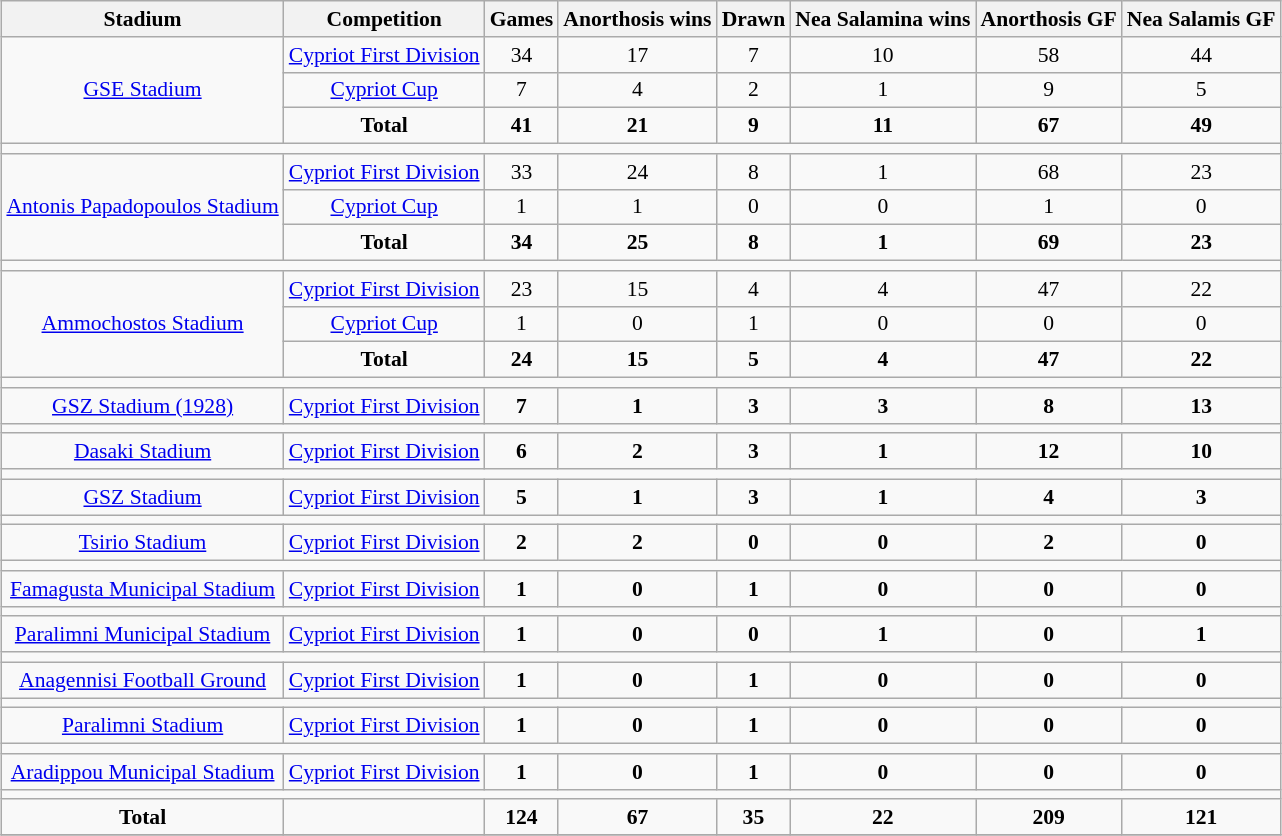<table class="wikitable" style="margin:1em auto; text-align:center; font-size:90%">
<tr>
<th>Stadium</th>
<th>Competition</th>
<th>Games</th>
<th>Anorthosis wins</th>
<th>Drawn</th>
<th>Nea Salamina wins</th>
<th>Anorthosis GF</th>
<th>Nea Salamis GF</th>
</tr>
<tr>
<td rowspan=3><a href='#'>GSE Stadium</a></td>
<td><a href='#'>Cypriot First Division</a></td>
<td>34</td>
<td>17</td>
<td>7</td>
<td>10</td>
<td>58</td>
<td>44</td>
</tr>
<tr>
<td><a href='#'>Cypriot Cup</a></td>
<td>7</td>
<td>4</td>
<td>2</td>
<td>1</td>
<td>9</td>
<td>5</td>
</tr>
<tr>
<td><strong>Total</strong></td>
<td><strong>41</strong></td>
<td><strong>21</strong></td>
<td><strong>9</strong></td>
<td><strong>11</strong></td>
<td><strong>67</strong></td>
<td><strong>49</strong></td>
</tr>
<tr>
<td colspan="8"></td>
</tr>
<tr>
<td rowspan=3><a href='#'>Antonis Papadopoulos Stadium</a></td>
<td><a href='#'>Cypriot First Division</a></td>
<td>33</td>
<td>24</td>
<td>8</td>
<td>1</td>
<td>68</td>
<td>23</td>
</tr>
<tr>
<td><a href='#'>Cypriot Cup</a></td>
<td>1</td>
<td>1</td>
<td>0</td>
<td>0</td>
<td>1</td>
<td>0</td>
</tr>
<tr>
<td><strong>Total</strong></td>
<td><strong>34</strong></td>
<td><strong>25</strong></td>
<td><strong>8</strong></td>
<td><strong>1</strong></td>
<td><strong>69</strong></td>
<td><strong>23</strong></td>
</tr>
<tr>
<td colspan="8"></td>
</tr>
<tr>
<td rowspan=3><a href='#'>Ammochostos Stadium</a></td>
<td><a href='#'>Cypriot First Division</a></td>
<td>23</td>
<td>15</td>
<td>4</td>
<td>4</td>
<td>47</td>
<td>22</td>
</tr>
<tr>
<td><a href='#'>Cypriot Cup</a></td>
<td>1</td>
<td>0</td>
<td>1</td>
<td>0</td>
<td>0</td>
<td>0</td>
</tr>
<tr>
<td><strong>Total</strong></td>
<td><strong>24</strong></td>
<td><strong>15</strong></td>
<td><strong>5</strong></td>
<td><strong>4</strong></td>
<td><strong>47</strong></td>
<td><strong>22</strong></td>
</tr>
<tr>
<td colspan="8"></td>
</tr>
<tr>
<td rowspan=1><a href='#'>GSZ Stadium (1928)</a></td>
<td><a href='#'>Cypriot First Division</a></td>
<td><strong>7</strong></td>
<td><strong>1</strong></td>
<td><strong>3</strong></td>
<td><strong>3</strong></td>
<td><strong>8</strong></td>
<td><strong>13</strong></td>
</tr>
<tr>
<td colspan="8"></td>
</tr>
<tr>
<td rowspan=1><a href='#'>Dasaki Stadium</a></td>
<td><a href='#'>Cypriot First Division</a></td>
<td><strong>6</strong></td>
<td><strong>2</strong></td>
<td><strong>3</strong></td>
<td><strong>1</strong></td>
<td><strong>12</strong></td>
<td><strong>10</strong></td>
</tr>
<tr>
<td colspan="8"></td>
</tr>
<tr>
<td><a href='#'>GSZ Stadium</a></td>
<td><a href='#'>Cypriot First Division</a></td>
<td><strong>5</strong></td>
<td><strong>1</strong></td>
<td><strong>3</strong></td>
<td><strong>1</strong></td>
<td><strong>4</strong></td>
<td><strong>3</strong></td>
</tr>
<tr>
<td colspan="8"></td>
</tr>
<tr>
<td><a href='#'>Tsirio Stadium</a></td>
<td><a href='#'>Cypriot First Division</a></td>
<td><strong>2</strong></td>
<td><strong>2</strong></td>
<td><strong>0</strong></td>
<td><strong>0</strong></td>
<td><strong>2</strong></td>
<td><strong>0</strong></td>
</tr>
<tr>
<td colspan="8"></td>
</tr>
<tr>
<td><a href='#'>Famagusta Municipal Stadium</a></td>
<td><a href='#'>Cypriot First Division</a></td>
<td><strong>1</strong></td>
<td><strong>0</strong></td>
<td><strong>1</strong></td>
<td><strong>0</strong></td>
<td><strong>0</strong></td>
<td><strong>0</strong></td>
</tr>
<tr>
<td colspan="8"></td>
</tr>
<tr>
<td rowspan=1><a href='#'>Paralimni Municipal Stadium</a></td>
<td><a href='#'>Cypriot First Division</a></td>
<td><strong>1</strong></td>
<td><strong>0</strong></td>
<td><strong>0</strong></td>
<td><strong>1</strong></td>
<td><strong>0</strong></td>
<td><strong>1</strong></td>
</tr>
<tr>
<td colspan="8"></td>
</tr>
<tr>
<td rowspan=1><a href='#'>Anagennisi Football Ground</a></td>
<td><a href='#'>Cypriot First Division</a></td>
<td><strong>1</strong></td>
<td><strong>0</strong></td>
<td><strong>1</strong></td>
<td><strong>0</strong></td>
<td><strong>0</strong></td>
<td><strong>0</strong></td>
</tr>
<tr>
<td colspan="8"></td>
</tr>
<tr>
<td><a href='#'>Paralimni Stadium</a></td>
<td><a href='#'>Cypriot First Division</a></td>
<td><strong>1</strong></td>
<td><strong>0</strong></td>
<td><strong>1</strong></td>
<td><strong>0</strong></td>
<td><strong>0</strong></td>
<td><strong>0</strong></td>
</tr>
<tr>
<td colspan="8"></td>
</tr>
<tr>
<td><a href='#'>Aradippou Municipal Stadium</a></td>
<td><a href='#'>Cypriot First Division</a></td>
<td><strong>1</strong></td>
<td><strong>0</strong></td>
<td><strong>1</strong></td>
<td><strong>0</strong></td>
<td><strong>0</strong></td>
<td><strong>0</strong></td>
</tr>
<tr>
<td colspan="8"></td>
</tr>
<tr>
<td rowspan="1"><strong>Total</strong></td>
<td></td>
<td><strong>124</strong></td>
<td><strong>67</strong></td>
<td><strong>35</strong></td>
<td><strong>22</strong></td>
<td><strong>209</strong></td>
<td><strong>121</strong></td>
</tr>
<tr>
</tr>
</table>
